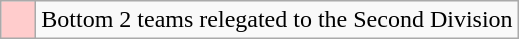<table class="wikitable">
<tr>
<td style="background: #ffcccc;">    </td>
<td>Bottom 2 teams relegated to the Second Division</td>
</tr>
</table>
